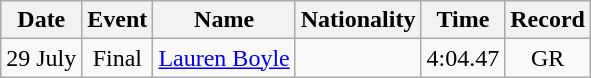<table class=wikitable style=text-align:center>
<tr>
<th>Date</th>
<th>Event</th>
<th>Name</th>
<th>Nationality</th>
<th>Time</th>
<th>Record</th>
</tr>
<tr>
<td>29 July</td>
<td>Final</td>
<td align=left><a href='#'>Lauren Boyle</a></td>
<td align=left></td>
<td>4:04.47</td>
<td>GR</td>
</tr>
</table>
